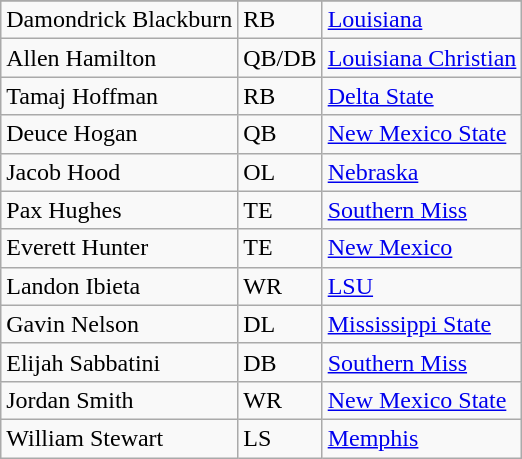<table class="wikitable sortable">
<tr>
</tr>
<tr>
<td>Damondrick Blackburn</td>
<td>RB</td>
<td><a href='#'>Louisiana</a></td>
</tr>
<tr>
<td>Allen Hamilton</td>
<td>QB/DB</td>
<td><a href='#'>Louisiana Christian</a></td>
</tr>
<tr>
<td>Tamaj Hoffman</td>
<td>RB</td>
<td><a href='#'>Delta State</a></td>
</tr>
<tr>
<td>Deuce Hogan</td>
<td>QB</td>
<td><a href='#'>New Mexico State</a></td>
</tr>
<tr>
<td>Jacob Hood</td>
<td>OL</td>
<td><a href='#'>Nebraska</a></td>
</tr>
<tr>
<td>Pax Hughes</td>
<td>TE</td>
<td><a href='#'>Southern Miss</a></td>
</tr>
<tr>
<td>Everett Hunter</td>
<td>TE</td>
<td><a href='#'>New Mexico</a></td>
</tr>
<tr>
<td>Landon Ibieta</td>
<td>WR</td>
<td><a href='#'>LSU</a></td>
</tr>
<tr>
<td>Gavin Nelson</td>
<td>DL</td>
<td><a href='#'>Mississippi State</a></td>
</tr>
<tr>
<td>Elijah Sabbatini</td>
<td>DB</td>
<td><a href='#'>Southern Miss</a></td>
</tr>
<tr>
<td>Jordan Smith</td>
<td>WR</td>
<td><a href='#'>New Mexico State</a></td>
</tr>
<tr>
<td>William Stewart</td>
<td>LS</td>
<td><a href='#'>Memphis</a></td>
</tr>
</table>
